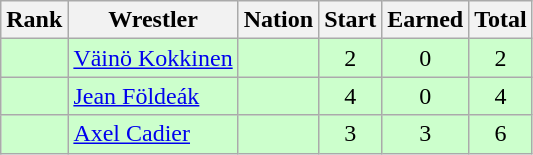<table class="wikitable sortable" style="text-align:center;">
<tr>
<th>Rank</th>
<th>Wrestler</th>
<th>Nation</th>
<th>Start</th>
<th>Earned</th>
<th>Total</th>
</tr>
<tr style="background:#cfc;">
<td></td>
<td align=left><a href='#'>Väinö Kokkinen</a></td>
<td align=left></td>
<td>2</td>
<td>0</td>
<td>2</td>
</tr>
<tr style="background:#cfc;">
<td></td>
<td align=left><a href='#'>Jean Földeák</a></td>
<td align=left></td>
<td>4</td>
<td>0</td>
<td>4</td>
</tr>
<tr style="background:#cfc;">
<td></td>
<td align=left><a href='#'>Axel Cadier</a></td>
<td align=left></td>
<td>3</td>
<td>3</td>
<td>6</td>
</tr>
</table>
